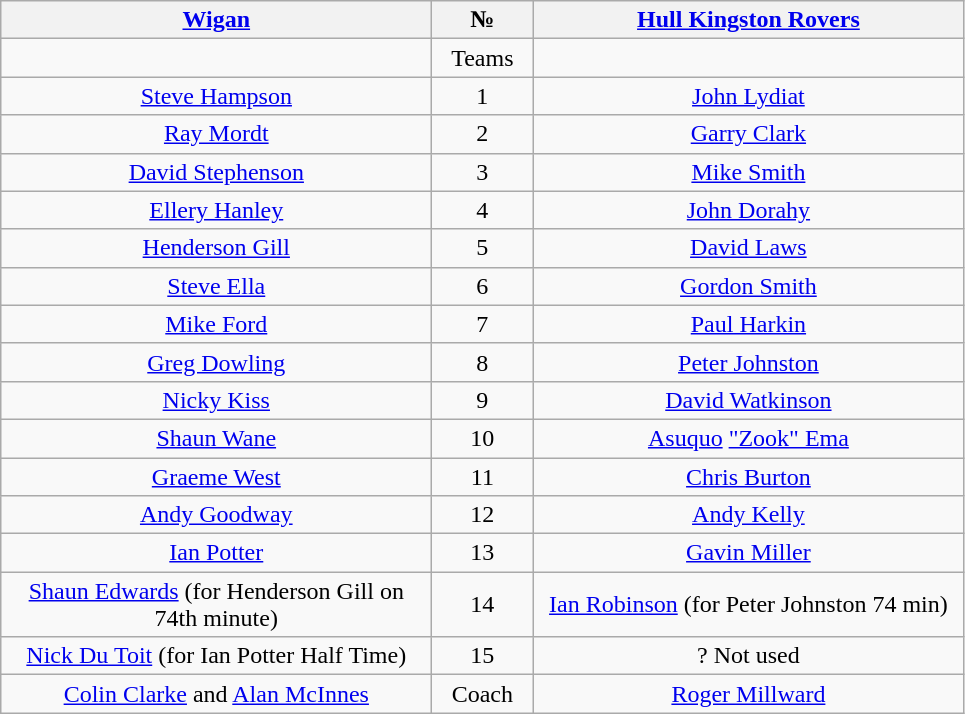<table class="wikitable" style="text-align:center;">
<tr>
<th width=280 abbr=winner><a href='#'>Wigan</a></th>
<th width=60 abbr="Number">№</th>
<th width=280 abbr=runner-up><a href='#'>Hull Kingston Rovers</a></th>
</tr>
<tr>
<td></td>
<td>Teams</td>
<td></td>
</tr>
<tr>
<td><a href='#'>Steve Hampson</a></td>
<td>1</td>
<td><a href='#'>John Lydiat</a></td>
</tr>
<tr>
<td><a href='#'>Ray Mordt</a></td>
<td>2</td>
<td><a href='#'>Garry Clark</a></td>
</tr>
<tr>
<td><a href='#'>David Stephenson</a></td>
<td>3</td>
<td><a href='#'>Mike Smith</a></td>
</tr>
<tr>
<td><a href='#'>Ellery Hanley</a></td>
<td>4</td>
<td><a href='#'>John Dorahy</a></td>
</tr>
<tr>
<td><a href='#'>Henderson Gill</a></td>
<td>5</td>
<td><a href='#'>David Laws</a></td>
</tr>
<tr>
<td><a href='#'>Steve Ella</a></td>
<td>6</td>
<td><a href='#'>Gordon Smith</a></td>
</tr>
<tr>
<td><a href='#'>Mike Ford</a></td>
<td>7</td>
<td><a href='#'>Paul Harkin</a></td>
</tr>
<tr>
<td><a href='#'>Greg Dowling</a></td>
<td>8</td>
<td><a href='#'>Peter Johnston</a></td>
</tr>
<tr>
<td><a href='#'>Nicky Kiss</a></td>
<td>9</td>
<td><a href='#'>David Watkinson</a></td>
</tr>
<tr>
<td><a href='#'>Shaun Wane</a></td>
<td>10</td>
<td><a href='#'>Asuquo</a> <a href='#'>"Zook" Ema</a></td>
</tr>
<tr>
<td><a href='#'>Graeme West</a></td>
<td>11</td>
<td><a href='#'>Chris Burton</a></td>
</tr>
<tr>
<td><a href='#'>Andy Goodway</a></td>
<td>12</td>
<td><a href='#'>Andy Kelly</a></td>
</tr>
<tr>
<td><a href='#'>Ian Potter</a></td>
<td>13</td>
<td><a href='#'>Gavin Miller</a></td>
</tr>
<tr>
<td><a href='#'>Shaun Edwards</a> (for Henderson Gill on 74th minute)</td>
<td>14</td>
<td><a href='#'>Ian Robinson</a> (for Peter Johnston 74 min)</td>
</tr>
<tr>
<td><a href='#'>Nick Du Toit</a> (for Ian Potter Half Time)</td>
<td>15</td>
<td>? Not used</td>
</tr>
<tr>
<td><a href='#'>Colin Clarke</a> and <a href='#'>Alan McInnes</a></td>
<td>Coach</td>
<td><a href='#'>Roger Millward</a></td>
</tr>
</table>
